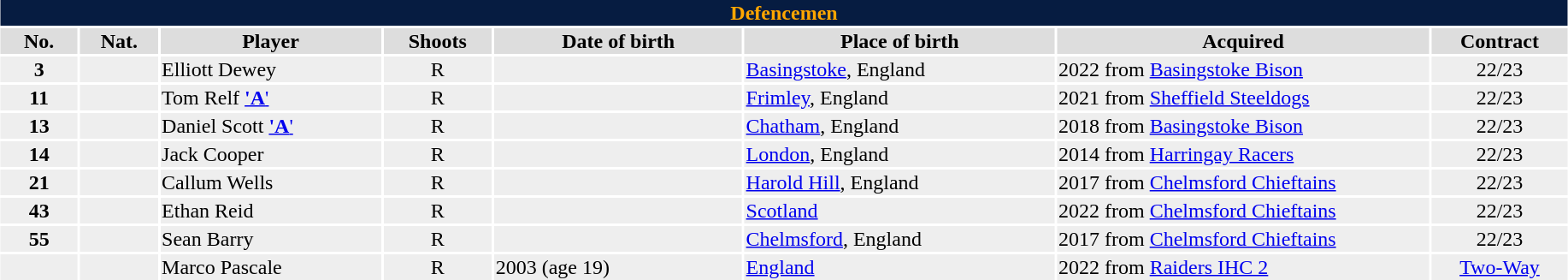<table class="toccolours"  style="width:97%; clear:both; margin:1.5em auto; text-align:center;">
<tr>
<th colspan="11" style="background:#061c41; color:#ffa600;">Defencemen</th>
</tr>
<tr style="background:#ddd;">
<th width=5%>No.</th>
<th width=5%>Nat.</th>
<th !width=22%>Player</th>
<th width=7%>Shoots</th>
<th width=16%>Date of birth</th>
<th width=20%>Place of birth</th>
<th width=24%>Acquired</th>
<td><strong>Contract</strong></td>
</tr>
<tr style="background:#eee;">
<td><strong>3</strong></td>
<td></td>
<td align="left">Elliott Dewey</td>
<td>R</td>
<td align="left"></td>
<td align="left"><a href='#'>Basingstoke</a>, England</td>
<td align="left">2022 from <a href='#'>Basingstoke Bison</a></td>
<td>22/23</td>
</tr>
<tr style="background:#eee;">
<td><strong>11</strong></td>
<td></td>
<td align="left">Tom Relf <a href='#'><strong>'A</strong>'</a></td>
<td>R</td>
<td align="left"></td>
<td align="left"><a href='#'>Frimley</a>, England</td>
<td align="left">2021 from <a href='#'>Sheffield Steeldogs</a></td>
<td>22/23</td>
</tr>
<tr style="background:#eee;">
<td><strong>13</strong></td>
<td></td>
<td align="left">Daniel Scott <a href='#'><strong>'A</strong>'</a></td>
<td>R</td>
<td align="left"></td>
<td align="left"><a href='#'>Chatham</a>, England</td>
<td align="left">2018 from <a href='#'>Basingstoke Bison</a></td>
<td>22/23</td>
</tr>
<tr style="background:#eee;">
<td><strong>14</strong></td>
<td></td>
<td align="left">Jack Cooper</td>
<td>R</td>
<td align="left"></td>
<td align="left"><a href='#'>London</a>, England</td>
<td align="left">2014 from <a href='#'>Harringay Racers</a></td>
<td>22/23</td>
</tr>
<tr style="background:#eee;">
<td><strong>21</strong></td>
<td></td>
<td align="left">Callum Wells</td>
<td>R</td>
<td align="left"></td>
<td align="left"><a href='#'>Harold Hill</a>, England</td>
<td align="left">2017 from <a href='#'>Chelmsford Chieftains</a></td>
<td>22/23</td>
</tr>
<tr style="background:#eee;">
<td><strong>43</strong></td>
<td></td>
<td align="left">Ethan Reid</td>
<td>R</td>
<td align="left"></td>
<td align="left"><a href='#'>Scotland</a></td>
<td align="left">2022 from <a href='#'>Chelmsford Chieftains</a></td>
<td>22/23</td>
</tr>
<tr style="background:#eee;">
<td><strong>55</strong></td>
<td></td>
<td align="left">Sean Barry</td>
<td>R</td>
<td align="left"></td>
<td align="left"><a href='#'>Chelmsford</a>, England</td>
<td align="left">2017 from <a href='#'>Chelmsford Chieftains</a></td>
<td>22/23</td>
</tr>
<tr style="background:#eee;">
<td></td>
<td></td>
<td align="left">Marco Pascale</td>
<td>R</td>
<td align="left">2003 (age 19)</td>
<td align="left"><a href='#'>England</a></td>
<td align="left">2022 from <a href='#'>Raiders IHC 2</a></td>
<td><a href='#'>Two-Way</a></td>
</tr>
</table>
